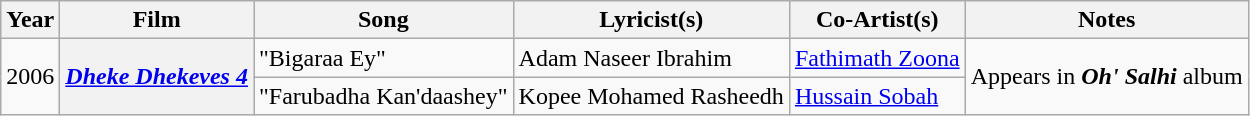<table class="wikitable plainrowheaders">
<tr>
<th scope="col">Year</th>
<th scope="col">Film</th>
<th scope="col">Song</th>
<th scope="col">Lyricist(s)</th>
<th scope="col">Co-Artist(s)</th>
<th scope="col">Notes</th>
</tr>
<tr>
<td rowspan="2">2006</td>
<th scope="row" rowspan="2"><a href='#'><em>Dheke Dhekeves 4</em></a></th>
<td>"Bigaraa Ey"</td>
<td>Adam Naseer Ibrahim</td>
<td><a href='#'>Fathimath Zoona</a></td>
<td rowspan="2">Appears in <strong><em>Oh' Salhi</em></strong> album</td>
</tr>
<tr>
<td>"Farubadha Kan'daashey"</td>
<td>Kopee Mohamed Rasheedh</td>
<td><a href='#'>Hussain Sobah</a></td>
</tr>
</table>
